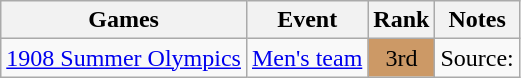<table class="wikitable" style=" text-align:center;">
<tr>
<th>Games</th>
<th>Event</th>
<th>Rank</th>
<th>Notes</th>
</tr>
<tr>
<td><a href='#'>1908 Summer Olympics</a></td>
<td><a href='#'>Men's team</a></td>
<td style=background-color:#cc9966>3rd</td>
<td>Source: </td>
</tr>
</table>
